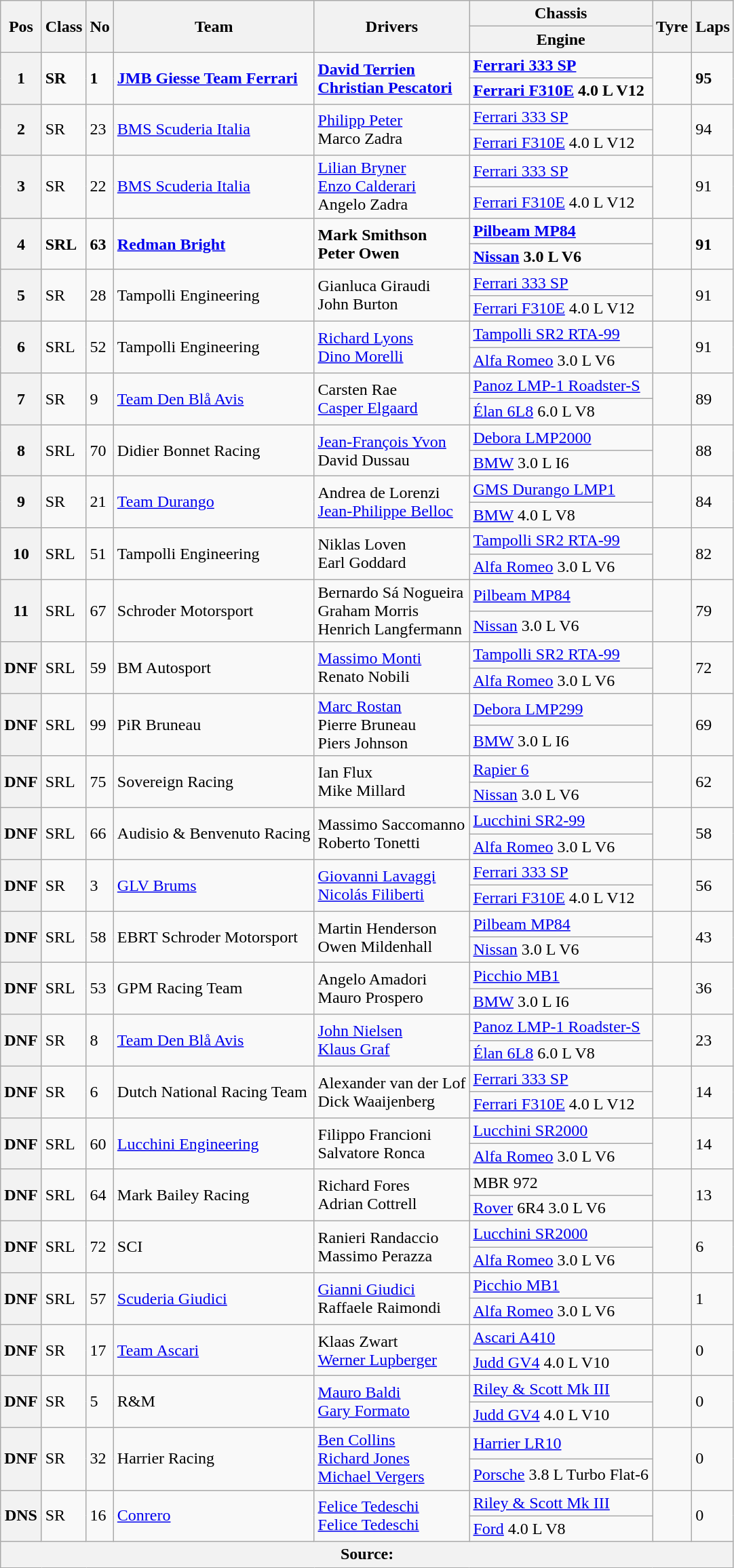<table class="wikitable">
<tr>
<th rowspan="2">Pos</th>
<th rowspan="2">Class</th>
<th rowspan="2">No</th>
<th rowspan="2">Team</th>
<th rowspan="2">Drivers</th>
<th>Chassis</th>
<th rowspan="2">Tyre</th>
<th rowspan="2">Laps</th>
</tr>
<tr>
<th>Engine</th>
</tr>
<tr>
<th rowspan="2">1</th>
<td rowspan="2"><strong>SR</strong></td>
<td rowspan="2"><strong>1</strong></td>
<td rowspan="2"><strong> <a href='#'>JMB Giesse Team Ferrari</a></strong></td>
<td rowspan="2"><strong> <a href='#'>David Terrien</a><br> <a href='#'>Christian Pescatori</a></strong></td>
<td><strong><a href='#'>Ferrari 333 SP</a></strong></td>
<td rowspan="2"></td>
<td rowspan="2"><strong>95</strong></td>
</tr>
<tr>
<td><strong><a href='#'>Ferrari F310E</a> 4.0 L V12</strong></td>
</tr>
<tr>
<th rowspan="2">2</th>
<td rowspan="2">SR</td>
<td rowspan="2">23</td>
<td rowspan="2"> <a href='#'>BMS Scuderia Italia</a></td>
<td rowspan="2"> <a href='#'>Philipp Peter</a><br> Marco Zadra</td>
<td><a href='#'>Ferrari 333 SP</a></td>
<td rowspan="2"></td>
<td rowspan="2">94</td>
</tr>
<tr>
<td><a href='#'>Ferrari F310E</a> 4.0 L V12</td>
</tr>
<tr>
<th rowspan="2">3</th>
<td rowspan="2">SR</td>
<td rowspan="2">22</td>
<td rowspan="2"> <a href='#'>BMS Scuderia Italia</a></td>
<td rowspan="2"> <a href='#'>Lilian Bryner</a><br> <a href='#'>Enzo Calderari</a><br> Angelo Zadra</td>
<td><a href='#'>Ferrari 333 SP</a></td>
<td rowspan="2"></td>
<td rowspan="2">91</td>
</tr>
<tr>
<td><a href='#'>Ferrari F310E</a> 4.0 L V12</td>
</tr>
<tr>
<th rowspan="2">4</th>
<td rowspan="2"><strong>SRL</strong></td>
<td rowspan="2"><strong>63</strong></td>
<td rowspan="2"><strong> <a href='#'>Redman Bright</a></strong></td>
<td rowspan="2"><strong> Mark Smithson<br> Peter Owen</strong></td>
<td><strong><a href='#'>Pilbeam MP84</a></strong></td>
<td rowspan="2"></td>
<td rowspan="2"><strong>91</strong></td>
</tr>
<tr>
<td><strong><a href='#'>Nissan</a> 3.0 L V6</strong></td>
</tr>
<tr>
<th rowspan="2">5</th>
<td rowspan="2">SR</td>
<td rowspan="2">28</td>
<td rowspan="2"> Tampolli Engineering</td>
<td rowspan="2"> Gianluca Giraudi<br> John Burton</td>
<td><a href='#'>Ferrari 333 SP</a></td>
<td rowspan="2"></td>
<td rowspan="2">91</td>
</tr>
<tr>
<td><a href='#'>Ferrari F310E</a> 4.0 L V12</td>
</tr>
<tr>
<th rowspan="2">6</th>
<td rowspan="2">SRL</td>
<td rowspan="2">52</td>
<td rowspan="2"> Tampolli Engineering</td>
<td rowspan="2"> <a href='#'>Richard Lyons</a><br> <a href='#'>Dino Morelli</a></td>
<td><a href='#'>Tampolli SR2 RTA-99</a></td>
<td rowspan="2"></td>
<td rowspan="2">91</td>
</tr>
<tr>
<td><a href='#'>Alfa Romeo</a> 3.0 L V6</td>
</tr>
<tr>
<th rowspan="2">7</th>
<td rowspan="2">SR</td>
<td rowspan="2">9</td>
<td rowspan="2"> <a href='#'>Team Den Blå Avis</a></td>
<td rowspan="2"> Carsten Rae<br> <a href='#'>Casper Elgaard</a></td>
<td><a href='#'>Panoz LMP-1 Roadster-S</a></td>
<td rowspan="2"></td>
<td rowspan="2">89</td>
</tr>
<tr>
<td><a href='#'>Élan 6L8</a> 6.0 L V8</td>
</tr>
<tr>
<th rowspan="2">8</th>
<td rowspan="2">SRL</td>
<td rowspan="2">70</td>
<td rowspan="2"> Didier Bonnet Racing</td>
<td rowspan="2"> <a href='#'>Jean-François Yvon</a><br> David Dussau</td>
<td><a href='#'>Debora LMP2000</a></td>
<td rowspan="2"></td>
<td rowspan="2">88</td>
</tr>
<tr>
<td><a href='#'>BMW</a> 3.0 L I6</td>
</tr>
<tr>
<th rowspan="2">9</th>
<td rowspan="2">SR</td>
<td rowspan="2">21</td>
<td rowspan="2"> <a href='#'>Team Durango</a></td>
<td rowspan="2"> Andrea de Lorenzi<br> <a href='#'>Jean-Philippe Belloc</a></td>
<td><a href='#'>GMS Durango LMP1</a></td>
<td rowspan="2"></td>
<td rowspan="2">84</td>
</tr>
<tr>
<td><a href='#'>BMW</a> 4.0 L V8</td>
</tr>
<tr>
<th rowspan="2">10</th>
<td rowspan="2">SRL</td>
<td rowspan="2">51</td>
<td rowspan="2"> Tampolli Engineering</td>
<td rowspan="2"> Niklas Loven<br> Earl Goddard</td>
<td><a href='#'>Tampolli SR2 RTA-99</a></td>
<td rowspan="2"></td>
<td rowspan="2">82</td>
</tr>
<tr>
<td><a href='#'>Alfa Romeo</a> 3.0 L V6</td>
</tr>
<tr>
<th rowspan="2">11</th>
<td rowspan="2">SRL</td>
<td rowspan="2">67</td>
<td rowspan="2"> Schroder Motorsport</td>
<td rowspan="2"> Bernardo Sá Nogueira<br> Graham Morris<br> Henrich Langfermann</td>
<td><a href='#'>Pilbeam MP84</a></td>
<td rowspan="2"></td>
<td rowspan="2">79</td>
</tr>
<tr>
<td><a href='#'>Nissan</a> 3.0 L V6</td>
</tr>
<tr>
<th rowspan="2">DNF</th>
<td rowspan="2">SRL</td>
<td rowspan="2">59</td>
<td rowspan="2"> BM Autosport</td>
<td rowspan="2"> <a href='#'>Massimo Monti</a><br> Renato Nobili</td>
<td><a href='#'>Tampolli SR2 RTA-99</a></td>
<td rowspan="2"></td>
<td rowspan="2">72</td>
</tr>
<tr>
<td><a href='#'>Alfa Romeo</a> 3.0 L V6</td>
</tr>
<tr>
<th rowspan="2">DNF</th>
<td rowspan="2">SRL</td>
<td rowspan="2">99</td>
<td rowspan="2"> PiR Bruneau</td>
<td rowspan="2"> <a href='#'>Marc Rostan</a><br> Pierre Bruneau<br> Piers Johnson</td>
<td><a href='#'>Debora LMP299</a></td>
<td rowspan="2"></td>
<td rowspan="2">69</td>
</tr>
<tr>
<td><a href='#'>BMW</a> 3.0 L I6</td>
</tr>
<tr>
<th rowspan="2">DNF</th>
<td rowspan="2">SRL</td>
<td rowspan="2">75</td>
<td rowspan="2"> Sovereign Racing</td>
<td rowspan="2"> Ian Flux<br> Mike Millard</td>
<td><a href='#'>Rapier 6</a></td>
<td rowspan="2"></td>
<td rowspan="2">62</td>
</tr>
<tr>
<td><a href='#'>Nissan</a> 3.0 L V6</td>
</tr>
<tr>
<th rowspan="2">DNF</th>
<td rowspan="2">SRL</td>
<td rowspan="2">66</td>
<td rowspan="2"> Audisio & Benvenuto Racing</td>
<td rowspan="2"> Massimo Saccomanno<br> Roberto Tonetti</td>
<td><a href='#'>Lucchini SR2-99</a></td>
<td rowspan="2"></td>
<td rowspan="2">58</td>
</tr>
<tr>
<td><a href='#'>Alfa Romeo</a> 3.0 L V6</td>
</tr>
<tr>
<th rowspan="2">DNF</th>
<td rowspan="2">SR</td>
<td rowspan="2">3</td>
<td rowspan="2"> <a href='#'>GLV Brums</a></td>
<td rowspan="2"> <a href='#'>Giovanni Lavaggi</a><br> <a href='#'>Nicolás Filiberti</a></td>
<td><a href='#'>Ferrari 333 SP</a></td>
<td rowspan="2"></td>
<td rowspan="2">56</td>
</tr>
<tr>
<td><a href='#'>Ferrari F310E</a> 4.0 L V12</td>
</tr>
<tr>
<th rowspan="2">DNF</th>
<td rowspan="2">SRL</td>
<td rowspan="2">58</td>
<td rowspan="2"> EBRT Schroder Motorsport</td>
<td rowspan="2"> Martin Henderson<br> Owen Mildenhall</td>
<td><a href='#'>Pilbeam MP84</a></td>
<td rowspan="2"></td>
<td rowspan="2">43</td>
</tr>
<tr>
<td><a href='#'>Nissan</a> 3.0 L V6</td>
</tr>
<tr>
<th rowspan="2">DNF</th>
<td rowspan="2">SRL</td>
<td rowspan="2">53</td>
<td rowspan="2"> GPM Racing Team</td>
<td rowspan="2"> Angelo Amadori<br> Mauro Prospero</td>
<td><a href='#'>Picchio MB1</a></td>
<td rowspan="2"></td>
<td rowspan="2">36</td>
</tr>
<tr>
<td><a href='#'>BMW</a> 3.0 L I6</td>
</tr>
<tr>
<th rowspan="2">DNF</th>
<td rowspan="2">SR</td>
<td rowspan="2">8</td>
<td rowspan="2"> <a href='#'>Team Den Blå Avis</a></td>
<td rowspan="2"> <a href='#'>John Nielsen</a><br> <a href='#'>Klaus Graf</a></td>
<td><a href='#'>Panoz LMP-1 Roadster-S</a></td>
<td rowspan="2"></td>
<td rowspan="2">23</td>
</tr>
<tr>
<td><a href='#'>Élan 6L8</a> 6.0 L V8</td>
</tr>
<tr>
<th rowspan="2">DNF</th>
<td rowspan="2">SR</td>
<td rowspan="2">6</td>
<td rowspan="2"> Dutch National Racing Team</td>
<td rowspan="2"> Alexander van der Lof<br> Dick Waaijenberg</td>
<td><a href='#'>Ferrari 333 SP</a></td>
<td rowspan="2"></td>
<td rowspan="2">14</td>
</tr>
<tr>
<td><a href='#'>Ferrari F310E</a> 4.0 L V12</td>
</tr>
<tr>
<th rowspan="2">DNF</th>
<td rowspan="2">SRL</td>
<td rowspan="2">60</td>
<td rowspan="2"> <a href='#'>Lucchini Engineering</a></td>
<td rowspan="2"> Filippo Francioni<br> Salvatore Ronca</td>
<td><a href='#'>Lucchini SR2000</a></td>
<td rowspan="2"></td>
<td rowspan="2">14</td>
</tr>
<tr>
<td><a href='#'>Alfa Romeo</a> 3.0 L V6</td>
</tr>
<tr>
<th rowspan="2">DNF</th>
<td rowspan="2">SRL</td>
<td rowspan="2">64</td>
<td rowspan="2"> Mark Bailey Racing</td>
<td rowspan="2"> Richard Fores<br> Adrian Cottrell</td>
<td>MBR 972</td>
<td rowspan="2"></td>
<td rowspan="2">13</td>
</tr>
<tr>
<td><a href='#'>Rover</a> 6R4 3.0 L V6</td>
</tr>
<tr>
<th rowspan="2">DNF</th>
<td rowspan="2">SRL</td>
<td rowspan="2">72</td>
<td rowspan="2"> SCI</td>
<td rowspan="2"> Ranieri Randaccio<br> Massimo Perazza</td>
<td><a href='#'>Lucchini SR2000</a></td>
<td rowspan="2"></td>
<td rowspan="2">6</td>
</tr>
<tr>
<td><a href='#'>Alfa Romeo</a> 3.0 L V6</td>
</tr>
<tr>
<th rowspan="2">DNF</th>
<td rowspan="2">SRL</td>
<td rowspan="2">57</td>
<td rowspan="2"> <a href='#'>Scuderia Giudici</a></td>
<td rowspan="2"> <a href='#'>Gianni Giudici</a><br> Raffaele Raimondi</td>
<td><a href='#'>Picchio MB1</a></td>
<td rowspan="2"></td>
<td rowspan="2">1</td>
</tr>
<tr>
<td><a href='#'>Alfa Romeo</a> 3.0 L V6</td>
</tr>
<tr>
<th rowspan="2">DNF</th>
<td rowspan="2">SR</td>
<td rowspan="2">17</td>
<td rowspan="2"> <a href='#'>Team Ascari</a></td>
<td rowspan="2"> Klaas Zwart<br> <a href='#'>Werner Lupberger</a></td>
<td><a href='#'>Ascari A410</a></td>
<td rowspan="2"></td>
<td rowspan="2">0</td>
</tr>
<tr>
<td><a href='#'>Judd GV4</a> 4.0 L V10</td>
</tr>
<tr>
<th rowspan="2">DNF</th>
<td rowspan="2">SR</td>
<td rowspan="2">5</td>
<td rowspan="2"> R&M</td>
<td rowspan="2"> <a href='#'>Mauro Baldi</a><br> <a href='#'>Gary Formato</a></td>
<td><a href='#'>Riley & Scott Mk III</a></td>
<td rowspan="2"></td>
<td rowspan="2">0</td>
</tr>
<tr>
<td><a href='#'>Judd GV4</a> 4.0 L V10</td>
</tr>
<tr>
<th rowspan="2">DNF</th>
<td rowspan="2">SR</td>
<td rowspan="2">32</td>
<td rowspan="2"> Harrier Racing</td>
<td rowspan="2"> <a href='#'>Ben Collins</a><br> <a href='#'>Richard Jones</a><br> <a href='#'>Michael Vergers</a></td>
<td><a href='#'>Harrier LR10</a></td>
<td rowspan="2"></td>
<td rowspan="2">0</td>
</tr>
<tr>
<td><a href='#'>Porsche</a> 3.8 L Turbo Flat-6</td>
</tr>
<tr>
<th rowspan="2">DNS</th>
<td rowspan="2">SR</td>
<td rowspan="2">16</td>
<td rowspan="2"> <a href='#'>Conrero</a></td>
<td rowspan="2"> <a href='#'>Felice Tedeschi</a><br> <a href='#'>Felice Tedeschi</a></td>
<td><a href='#'>Riley & Scott Mk III</a></td>
<td rowspan="2"></td>
<td rowspan="2">0</td>
</tr>
<tr>
<td><a href='#'>Ford</a> 4.0 L V8</td>
</tr>
<tr>
<th colspan="8">Source:</th>
</tr>
</table>
